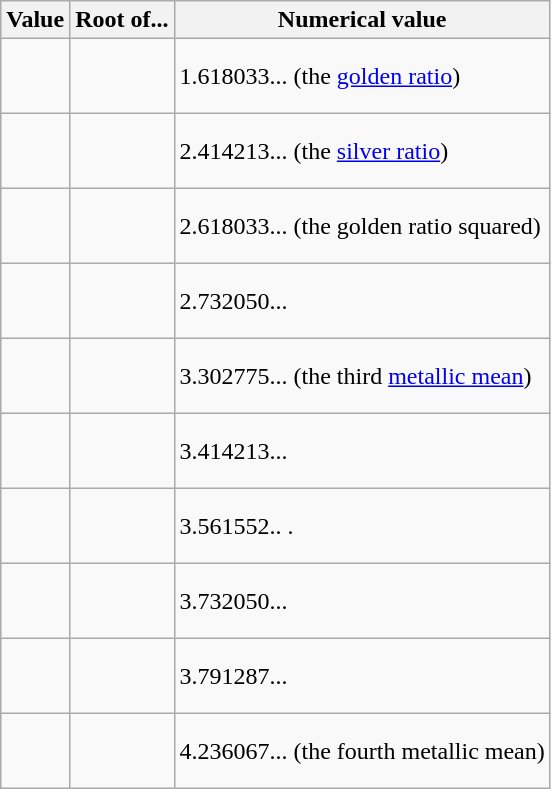<table class="wikitable">
<tr>
<th>Value</th>
<th>Root of...</th>
<th>Numerical value</th>
</tr>
<tr style="height:50px">
<td></td>
<td></td>
<td>1.618033...   (the <a href='#'>golden ratio</a>)</td>
</tr>
<tr style="height:50px">
<td></td>
<td></td>
<td>2.414213...  (the <a href='#'>silver ratio</a>)</td>
</tr>
<tr style="height:50px">
<td></td>
<td></td>
<td>2.618033...  (the golden ratio squared)</td>
</tr>
<tr style="height:50px">
<td></td>
<td></td>
<td>2.732050... </td>
</tr>
<tr style="height:50px">
<td></td>
<td></td>
<td>3.302775...  (the third <a href='#'>metallic mean</a>)</td>
</tr>
<tr style="height:50px">
<td></td>
<td></td>
<td>3.414213...</td>
</tr>
<tr style="height:50px">
<td></td>
<td></td>
<td>3.561552.. .</td>
</tr>
<tr style="height:50px">
<td></td>
<td></td>
<td>3.732050... </td>
</tr>
<tr style="height:50px">
<td></td>
<td></td>
<td>3.791287...</td>
</tr>
<tr style="height:50px">
<td></td>
<td></td>
<td>4.236067...  (the fourth metallic mean)</td>
</tr>
</table>
